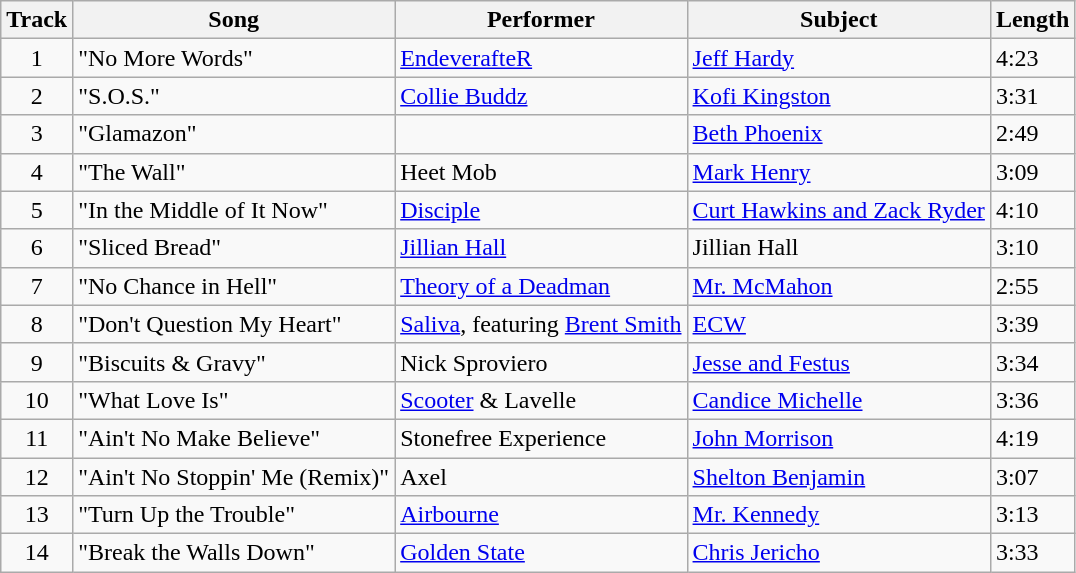<table class="wikitable">
<tr>
<th>Track</th>
<th>Song</th>
<th>Performer</th>
<th>Subject</th>
<th>Length</th>
</tr>
<tr>
<td align=center>1</td>
<td>"No More Words"</td>
<td><a href='#'>EndeverafteR</a></td>
<td><a href='#'>Jeff Hardy</a></td>
<td>4:23</td>
</tr>
<tr>
<td align=center>2</td>
<td>"S.O.S."</td>
<td><a href='#'>Collie Buddz</a></td>
<td><a href='#'>Kofi Kingston</a></td>
<td>3:31</td>
</tr>
<tr>
<td align=center>3</td>
<td>"Glamazon"</td>
<td></td>
<td><a href='#'>Beth Phoenix</a></td>
<td>2:49</td>
</tr>
<tr>
<td align=center>4</td>
<td>"The Wall"</td>
<td>Heet Mob</td>
<td><a href='#'>Mark Henry</a></td>
<td>3:09</td>
</tr>
<tr>
<td align=center>5</td>
<td>"In the Middle of It Now"</td>
<td><a href='#'>Disciple</a></td>
<td><a href='#'>Curt Hawkins and Zack Ryder</a></td>
<td>4:10</td>
</tr>
<tr>
<td align=center>6</td>
<td>"Sliced Bread"</td>
<td><a href='#'>Jillian Hall</a></td>
<td>Jillian Hall</td>
<td>3:10</td>
</tr>
<tr>
<td align=center>7</td>
<td>"No Chance in Hell"</td>
<td><a href='#'>Theory of a Deadman</a></td>
<td><a href='#'>Mr. McMahon</a></td>
<td>2:55</td>
</tr>
<tr>
<td align=center>8</td>
<td>"Don't Question My Heart"</td>
<td><a href='#'>Saliva</a>, featuring <a href='#'>Brent Smith</a></td>
<td><a href='#'>ECW</a></td>
<td>3:39</td>
</tr>
<tr>
<td align=center>9</td>
<td>"Biscuits & Gravy"</td>
<td>Nick Sproviero</td>
<td><a href='#'>Jesse and Festus</a></td>
<td>3:34</td>
</tr>
<tr>
<td align=center>10</td>
<td>"What Love Is"</td>
<td><a href='#'>Scooter</a> & Lavelle</td>
<td><a href='#'>Candice Michelle</a></td>
<td>3:36</td>
</tr>
<tr>
<td align=center>11</td>
<td>"Ain't No Make Believe"</td>
<td>Stonefree Experience</td>
<td><a href='#'>John Morrison</a></td>
<td>4:19</td>
</tr>
<tr>
<td align=center>12</td>
<td>"Ain't No Stoppin' Me (Remix)"</td>
<td>Axel</td>
<td><a href='#'>Shelton Benjamin</a></td>
<td>3:07</td>
</tr>
<tr>
<td align=center>13</td>
<td>"Turn Up the Trouble"</td>
<td><a href='#'>Airbourne</a></td>
<td><a href='#'>Mr. Kennedy</a></td>
<td>3:13</td>
</tr>
<tr>
<td align=center>14</td>
<td>"Break the Walls Down"</td>
<td><a href='#'>Golden State</a></td>
<td><a href='#'>Chris Jericho</a></td>
<td>3:33</td>
</tr>
</table>
